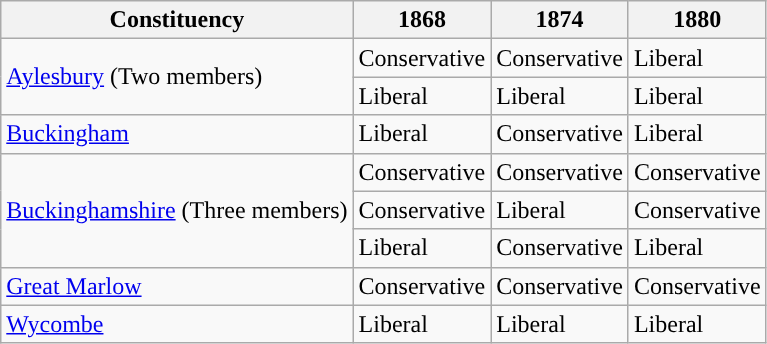<table class="wikitable">
<tr>
<th>Constituency</th>
<th>1868</th>
<th>1874</th>
<th>1880</th>
</tr>
<tr>
<td rowspan="2"><a href='#'>Aylesbury</a> (Two members)</td>
<td>Conservative</td>
<td>Conservative</td>
<td>Liberal</td>
</tr>
<tr>
<td>Liberal</td>
<td>Liberal</td>
<td>Liberal</td>
</tr>
<tr>
<td><a href='#'>Buckingham</a></td>
<td>Liberal</td>
<td>Conservative</td>
<td>Liberal</td>
</tr>
<tr>
<td rowspan="3"><a href='#'>Buckinghamshire</a> (Three members)</td>
<td>Conservative</td>
<td>Conservative</td>
<td>Conservative</td>
</tr>
<tr>
<td>Conservative</td>
<td>Liberal</td>
<td>Conservative</td>
</tr>
<tr>
<td>Liberal</td>
<td>Conservative</td>
<td>Liberal</td>
</tr>
<tr>
<td><a href='#'>Great Marlow</a></td>
<td>Conservative</td>
<td>Conservative</td>
<td>Conservative</td>
</tr>
<tr>
<td><a href='#'>Wycombe</a></td>
<td>Liberal</td>
<td>Liberal</td>
<td>Liberal</td>
</tr>
</table>
